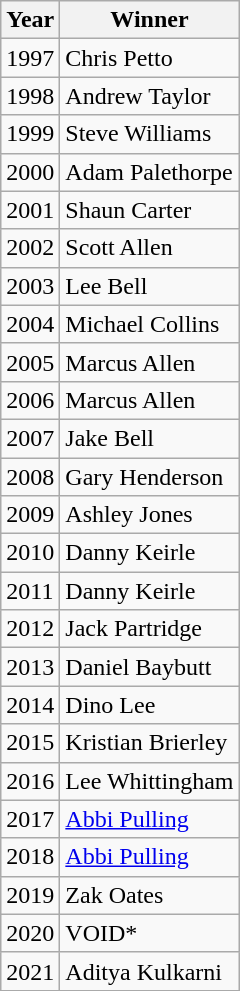<table class="wikitable">
<tr>
<th>Year</th>
<th>Winner</th>
</tr>
<tr>
<td>1997</td>
<td>Chris Petto</td>
</tr>
<tr>
<td>1998</td>
<td>Andrew Taylor</td>
</tr>
<tr>
<td>1999</td>
<td>Steve Williams</td>
</tr>
<tr>
<td>2000</td>
<td>Adam Palethorpe</td>
</tr>
<tr>
<td>2001</td>
<td>Shaun Carter</td>
</tr>
<tr>
<td>2002</td>
<td>Scott Allen</td>
</tr>
<tr>
<td>2003</td>
<td>Lee Bell</td>
</tr>
<tr>
<td>2004</td>
<td>Michael Collins</td>
</tr>
<tr>
<td>2005</td>
<td>Marcus Allen</td>
</tr>
<tr>
<td>2006</td>
<td>Marcus Allen</td>
</tr>
<tr>
<td>2007</td>
<td>Jake Bell</td>
</tr>
<tr>
<td>2008</td>
<td>Gary Henderson</td>
</tr>
<tr>
<td>2009</td>
<td>Ashley Jones</td>
</tr>
<tr>
<td>2010</td>
<td>Danny Keirle</td>
</tr>
<tr>
<td>2011</td>
<td>Danny Keirle</td>
</tr>
<tr>
<td>2012</td>
<td>Jack Partridge</td>
</tr>
<tr>
<td>2013</td>
<td>Daniel Baybutt</td>
</tr>
<tr>
<td>2014</td>
<td>Dino Lee</td>
</tr>
<tr>
<td>2015</td>
<td>Kristian Brierley</td>
</tr>
<tr>
<td>2016</td>
<td>Lee Whittingham</td>
</tr>
<tr>
<td>2017</td>
<td><a href='#'>Abbi Pulling</a></td>
</tr>
<tr>
<td>2018</td>
<td><a href='#'>Abbi Pulling</a></td>
</tr>
<tr>
<td>2019</td>
<td>Zak Oates</td>
</tr>
<tr>
<td>2020</td>
<td>VOID*</td>
</tr>
<tr>
<td>2021</td>
<td>Aditya Kulkarni</td>
</tr>
</table>
